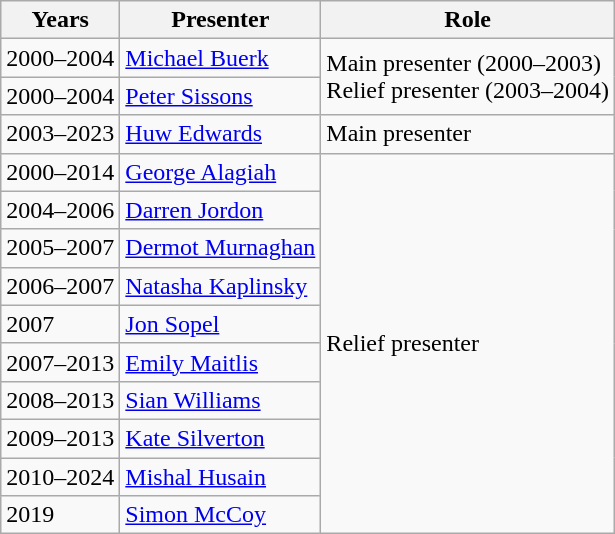<table class="wikitable">
<tr>
<th>Years</th>
<th>Presenter</th>
<th>Role</th>
</tr>
<tr>
<td>2000–2004</td>
<td><a href='#'>Michael Buerk</a></td>
<td colspan="2" rowspan="2">Main presenter (2000–2003)<br>Relief presenter (2003–2004)</td>
</tr>
<tr>
<td>2000–2004</td>
<td><a href='#'>Peter Sissons</a></td>
</tr>
<tr>
<td>2003–2023</td>
<td><a href='#'>Huw Edwards</a></td>
<td>Main presenter</td>
</tr>
<tr>
<td>2000–2014</td>
<td><a href='#'>George Alagiah</a></td>
<td rowspan="10">Relief presenter</td>
</tr>
<tr>
<td>2004–2006</td>
<td><a href='#'>Darren Jordon</a></td>
</tr>
<tr>
<td>2005–2007</td>
<td><a href='#'>Dermot Murnaghan</a></td>
</tr>
<tr>
<td>2006–2007</td>
<td><a href='#'>Natasha Kaplinsky</a></td>
</tr>
<tr>
<td>2007</td>
<td><a href='#'>Jon Sopel</a></td>
</tr>
<tr>
<td>2007–2013</td>
<td><a href='#'>Emily Maitlis</a></td>
</tr>
<tr>
<td>2008–2013</td>
<td><a href='#'>Sian Williams</a></td>
</tr>
<tr>
<td>2009–2013</td>
<td><a href='#'>Kate Silverton</a></td>
</tr>
<tr>
<td>2010–2024</td>
<td><a href='#'>Mishal Husain</a></td>
</tr>
<tr>
<td>2019</td>
<td><a href='#'>Simon McCoy</a></td>
</tr>
</table>
